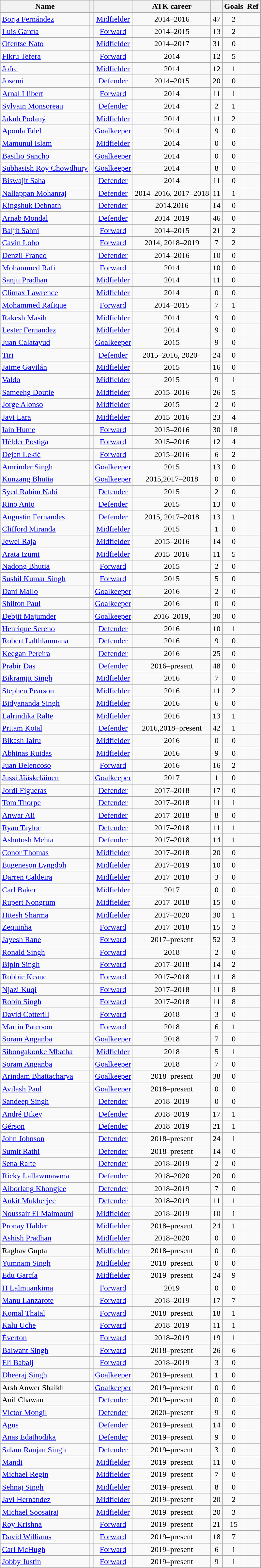<table class="wikitable sortable" style="text-align:center;">
<tr>
<th>Name</th>
<th></th>
<th></th>
<th>ATK career</th>
<th data-sort-type="number"></th>
<th data-sort-type="number">Goals</th>
<th class="unsortable">Ref</th>
</tr>
<tr>
<td align="left"><a href='#'>Borja Fernández</a></td>
<td></td>
<td data-sort-value=3><a href='#'>Midfielder</a></td>
<td>2014–2016</td>
<td>47</td>
<td>2</td>
<td></td>
</tr>
<tr>
<td align="left"><a href='#'>Luis García</a></td>
<td></td>
<td data-sort-value=3><a href='#'>Forward</a></td>
<td>2014–2015</td>
<td>13</td>
<td>2</td>
<td></td>
</tr>
<tr>
<td align="left"><a href='#'>Ofentse Nato</a></td>
<td></td>
<td data-sort-value=3><a href='#'>Midfielder</a></td>
<td>2014–2017</td>
<td>31</td>
<td>0</td>
<td></td>
</tr>
<tr>
<td align="left"><a href='#'>Fikru Tefera</a></td>
<td></td>
<td data-sort-value=3><a href='#'>Forward</a></td>
<td>2014</td>
<td>12</td>
<td>5</td>
<td></td>
</tr>
<tr>
<td align="left"><a href='#'>Jofre</a></td>
<td></td>
<td data-sort-value=3><a href='#'>Midfielder</a></td>
<td>2014</td>
<td>12</td>
<td>1</td>
<td></td>
</tr>
<tr>
<td align="left"><a href='#'>Josemi</a></td>
<td></td>
<td data-sort-value=3><a href='#'>Defender</a></td>
<td>2014–2015</td>
<td>20</td>
<td>0</td>
<td></td>
</tr>
<tr>
<td align="left"><a href='#'>Arnal Llibert</a></td>
<td></td>
<td data-sort-value=3><a href='#'>Forward</a></td>
<td>2014</td>
<td>11</td>
<td>1</td>
<td></td>
</tr>
<tr>
<td align="left"><a href='#'>Sylvain Monsoreau</a></td>
<td></td>
<td data-sort-value=3><a href='#'>Defender</a></td>
<td>2014</td>
<td>2</td>
<td>1</td>
<td></td>
</tr>
<tr>
<td align="left"><a href='#'>Jakub Podaný</a></td>
<td></td>
<td data-sort-value=3><a href='#'>Midfielder</a></td>
<td>2014</td>
<td>11</td>
<td>2</td>
<td></td>
</tr>
<tr>
<td align="left"><a href='#'>Apoula Edel</a></td>
<td></td>
<td data-sort-value=3><a href='#'>Goalkeeper</a></td>
<td>2014</td>
<td>9</td>
<td>0</td>
<td></td>
</tr>
<tr>
<td align="left"><a href='#'>Mamunul Islam</a></td>
<td></td>
<td data-sort-value=3><a href='#'>Midfielder</a></td>
<td>2014</td>
<td>0</td>
<td>0</td>
<td></td>
</tr>
<tr>
<td align="left"><a href='#'>Basilio Sancho</a></td>
<td></td>
<td data-sort-value=3><a href='#'>Goalkeeper</a></td>
<td>2014</td>
<td>0</td>
<td>0</td>
<td></td>
</tr>
<tr>
<td align="left"><a href='#'>Subhasish Roy Chowdhury</a></td>
<td></td>
<td data-sort-value=3><a href='#'>Goalkeeper</a></td>
<td>2014</td>
<td>8</td>
<td>0</td>
<td></td>
</tr>
<tr>
<td align="left"><a href='#'>Biswajit Saha</a></td>
<td></td>
<td data-sort-value=3><a href='#'>Defender</a></td>
<td>2014</td>
<td>11</td>
<td>0</td>
<td></td>
</tr>
<tr>
<td align="left"><a href='#'>Nallappan Mohanraj</a></td>
<td></td>
<td data-sort-value=3><a href='#'>Defender</a></td>
<td>2014–2016, 2017–2018</td>
<td>11</td>
<td>1</td>
<td></td>
</tr>
<tr>
<td align="left"><a href='#'>Kingshuk Debnath</a></td>
<td></td>
<td data-sort-value=3><a href='#'>Defender</a></td>
<td>2014,2016</td>
<td>14</td>
<td>0</td>
<td></td>
</tr>
<tr>
<td align="left"><a href='#'>Arnab Mondal</a></td>
<td></td>
<td data-sort-value=3><a href='#'>Defender</a></td>
<td>2014–2019</td>
<td>46</td>
<td>0</td>
<td></td>
</tr>
<tr>
<td align="left"><a href='#'>Baljit Sahni</a></td>
<td></td>
<td data-sort-value=3><a href='#'>Forward</a></td>
<td>2014–2015</td>
<td>21</td>
<td>2</td>
<td></td>
</tr>
<tr>
<td align="left"><a href='#'>Cavin Lobo</a></td>
<td></td>
<td data-sort-value=3><a href='#'>Forward</a></td>
<td>2014, 2018–2019</td>
<td>7</td>
<td>2</td>
<td></td>
</tr>
<tr>
<td align="left"><a href='#'>Denzil Franco</a></td>
<td></td>
<td data-sort-value=3><a href='#'>Defender</a></td>
<td>2014–2016</td>
<td>10</td>
<td>0</td>
<td></td>
</tr>
<tr>
<td align="left"><a href='#'>Mohammed Rafi</a></td>
<td></td>
<td data-sort-value=3><a href='#'>Forward</a></td>
<td>2014</td>
<td>10</td>
<td>0</td>
<td></td>
</tr>
<tr>
<td align="left"><a href='#'>Sanju Pradhan</a></td>
<td></td>
<td data-sort-value=3><a href='#'>Midfielder</a></td>
<td>2014</td>
<td>11</td>
<td>0</td>
<td></td>
</tr>
<tr>
<td align="left"><a href='#'>Climax Lawrence </a></td>
<td></td>
<td data-sort-value=3><a href='#'>Midfielder</a></td>
<td>2014</td>
<td>0</td>
<td>0</td>
<td></td>
</tr>
<tr>
<td align="left"><a href='#'>Mohammed Rafique</a></td>
<td></td>
<td data-sort-value=3><a href='#'>Forward</a></td>
<td>2014–2015</td>
<td>7</td>
<td>1</td>
<td></td>
</tr>
<tr>
<td align="left"><a href='#'>Rakesh Masih </a></td>
<td></td>
<td data-sort-value=3><a href='#'>Midfielder</a></td>
<td>2014</td>
<td>9</td>
<td>0</td>
<td></td>
</tr>
<tr>
<td align="left"><a href='#'>Lester Fernandez</a></td>
<td></td>
<td data-sort-value=3><a href='#'>Midfielder</a></td>
<td>2014</td>
<td>9</td>
<td>0</td>
<td></td>
</tr>
<tr>
<td align="left"><a href='#'>Juan Calatayud</a></td>
<td></td>
<td data-sort-value=3><a href='#'>Goalkeeper</a></td>
<td>2015</td>
<td>9</td>
<td>0</td>
<td></td>
</tr>
<tr>
<td align="left"><a href='#'>Tiri</a></td>
<td></td>
<td data-sort-value=3><a href='#'>Defender</a></td>
<td>2015–2016, 2020–</td>
<td>24</td>
<td>0</td>
<td></td>
</tr>
<tr>
<td align="left"><a href='#'>Jaime Gavilán</a></td>
<td></td>
<td data-sort-value=3><a href='#'>Midfielder</a></td>
<td>2015</td>
<td>16</td>
<td>0</td>
<td></td>
</tr>
<tr>
<td align="left"><a href='#'>Valdo</a></td>
<td></td>
<td data-sort-value=3><a href='#'>Midfielder</a></td>
<td>2015</td>
<td>9</td>
<td>1</td>
<td></td>
</tr>
<tr>
<td align="left"><a href='#'>Sameehg Doutie</a></td>
<td></td>
<td data-sort-value=3><a href='#'>Midfielder</a></td>
<td>2015–2016</td>
<td>26</td>
<td>5</td>
<td></td>
</tr>
<tr>
<td align="left"><a href='#'>Jorge Alonso</a></td>
<td></td>
<td data-sort-value=3><a href='#'>Midfielder</a></td>
<td>2015</td>
<td>2</td>
<td>0</td>
<td></td>
</tr>
<tr>
<td align="left"><a href='#'>Javi Lara</a></td>
<td></td>
<td data-sort-value=3><a href='#'>Midfielder</a></td>
<td>2015–2016</td>
<td>23</td>
<td>4</td>
<td></td>
</tr>
<tr>
<td align="left"><a href='#'>Iain Hume</a></td>
<td></td>
<td data-sort-value=3><a href='#'>Forward</a></td>
<td>2015–2016</td>
<td>30</td>
<td>18</td>
<td></td>
</tr>
<tr>
<td align="left"><a href='#'>Hélder Postiga</a></td>
<td></td>
<td data-sort-value=3><a href='#'>Forward</a></td>
<td>2015–2016</td>
<td>12</td>
<td>4</td>
<td></td>
</tr>
<tr>
<td align="left"><a href='#'>Dejan Lekić</a></td>
<td></td>
<td data-sort-value=3><a href='#'>Forward</a></td>
<td>2015–2016</td>
<td>6</td>
<td>2</td>
<td></td>
</tr>
<tr>
<td align="left"><a href='#'>Amrinder Singh</a></td>
<td></td>
<td data-sort-value=3><a href='#'>Goalkeeper</a></td>
<td>2015</td>
<td>13</td>
<td>0</td>
<td></td>
</tr>
<tr>
<td align="left"><a href='#'>Kunzang Bhutia</a></td>
<td></td>
<td data-sort-value=3><a href='#'>Goalkeeper</a></td>
<td>2015,2017–2018</td>
<td>0</td>
<td>0</td>
<td></td>
</tr>
<tr>
<td align="left"><a href='#'>Syed Rahim Nabi</a></td>
<td></td>
<td data-sort-value=3><a href='#'>Defender</a></td>
<td>2015</td>
<td>2</td>
<td>0</td>
<td></td>
</tr>
<tr>
<td align="left"><a href='#'>Rino Anto</a></td>
<td></td>
<td data-sort-value=3><a href='#'>Defender</a></td>
<td>2015</td>
<td>13</td>
<td>0</td>
<td></td>
</tr>
<tr>
<td align="left"><a href='#'>Augustin Fernandes</a></td>
<td></td>
<td data-sort-value=3><a href='#'>Defender</a></td>
<td>2015, 2017–2018</td>
<td>13</td>
<td>1</td>
<td></td>
</tr>
<tr>
<td align="left"><a href='#'>Clifford Miranda</a></td>
<td></td>
<td data-sort-value=3><a href='#'>Midfielder</a></td>
<td>2015</td>
<td>1</td>
<td>0</td>
<td></td>
</tr>
<tr>
<td align="left"><a href='#'>Jewel Raja</a></td>
<td></td>
<td data-sort-value=3><a href='#'>Midfielder</a></td>
<td>2015–2016</td>
<td>14</td>
<td>0</td>
<td></td>
</tr>
<tr>
<td align="left"><a href='#'>Arata Izumi</a></td>
<td></td>
<td data-sort-value=3><a href='#'>Midfielder</a></td>
<td>2015–2016</td>
<td>11</td>
<td>5</td>
<td></td>
</tr>
<tr>
<td align="left"><a href='#'>Nadong Bhutia</a></td>
<td></td>
<td data-sort-value=3><a href='#'>Forward</a></td>
<td>2015</td>
<td>2</td>
<td>0</td>
<td></td>
</tr>
<tr>
<td align="left"><a href='#'>Sushil Kumar Singh</a></td>
<td></td>
<td data-sort-value=3><a href='#'>Forward</a></td>
<td>2015</td>
<td>5</td>
<td>0</td>
<td></td>
</tr>
<tr>
<td align="left"><a href='#'>Dani Mallo</a></td>
<td></td>
<td data-sort-value=3><a href='#'>Goalkeeper</a></td>
<td>2016</td>
<td>2</td>
<td>0</td>
<td></td>
</tr>
<tr>
<td align="left"><a href='#'>Shilton Paul</a></td>
<td></td>
<td data-sort-value=3><a href='#'>Goalkeeper</a></td>
<td>2016</td>
<td>0</td>
<td>0</td>
<td></td>
</tr>
<tr>
<td align="left"><a href='#'>Debjit Majumder</a></td>
<td></td>
<td data-sort-value=3><a href='#'>Goalkeeper</a></td>
<td>2016–2019,</td>
<td>30</td>
<td>0</td>
<td></td>
</tr>
<tr>
<td align="left"><a href='#'>Henrique Sereno</a></td>
<td></td>
<td data-sort-value=3><a href='#'>Defender</a></td>
<td>2016</td>
<td>10</td>
<td>1</td>
<td></td>
</tr>
<tr>
<td align="left"><a href='#'>Robert Lalthlamuana</a></td>
<td></td>
<td data-sort-value=3><a href='#'>Defender</a></td>
<td>2016</td>
<td>9</td>
<td>0</td>
<td></td>
</tr>
<tr>
<td align="left"><a href='#'>Keegan Pereira</a></td>
<td></td>
<td data-sort-value=3><a href='#'>Defender</a></td>
<td>2016</td>
<td>25</td>
<td>0</td>
<td></td>
</tr>
<tr>
<td align="left"><a href='#'>Prabir Das</a></td>
<td></td>
<td data-sort-value=3><a href='#'>Defender</a></td>
<td>2016–present</td>
<td>48</td>
<td>0</td>
<td></td>
</tr>
<tr>
<td align="left"><a href='#'>Bikramjit Singh</a></td>
<td></td>
<td data-sort-value=3><a href='#'>Midfielder</a></td>
<td>2016</td>
<td>7</td>
<td>0</td>
<td></td>
</tr>
<tr>
<td align="left"><a href='#'>Stephen Pearson</a></td>
<td></td>
<td data-sort-value=3><a href='#'>Midfielder</a></td>
<td>2016</td>
<td>11</td>
<td>2</td>
<td></td>
</tr>
<tr>
<td align="left"><a href='#'>Bidyananda Singh</a></td>
<td></td>
<td data-sort-value=3><a href='#'>Midfielder</a></td>
<td>2016</td>
<td>6</td>
<td>0</td>
<td></td>
</tr>
<tr>
<td align="left"><a href='#'>Lalrindika Ralte</a></td>
<td></td>
<td data-sort-value=3><a href='#'>Midfielder</a></td>
<td>2016</td>
<td>13</td>
<td>1</td>
<td></td>
</tr>
<tr>
<td align="left"><a href='#'>Pritam Kotal</a></td>
<td></td>
<td data-sort-value=3><a href='#'>Defender</a></td>
<td>2016,2018–present</td>
<td>42</td>
<td>1</td>
<td></td>
</tr>
<tr>
<td align="left"><a href='#'>Bikash Jairu</a></td>
<td></td>
<td data-sort-value=3><a href='#'>Midfielder</a></td>
<td>2016</td>
<td>0</td>
<td>0</td>
<td></td>
</tr>
<tr>
<td align="left"><a href='#'>Abhinas Ruidas</a></td>
<td></td>
<td data-sort-value=3><a href='#'>Midfielder</a></td>
<td>2016</td>
<td>9</td>
<td>0</td>
<td></td>
</tr>
<tr>
<td align="left"><a href='#'>Juan Belencoso</a></td>
<td></td>
<td data-sort-value=3><a href='#'>Forward</a></td>
<td>2016</td>
<td>16</td>
<td>2</td>
<td></td>
</tr>
<tr>
<td align="left"><a href='#'>Jussi Jääskeläinen</a></td>
<td></td>
<td data-sort-value=3><a href='#'>Goalkeeper</a></td>
<td>2017</td>
<td>1</td>
<td>0</td>
<td></td>
</tr>
<tr>
<td align="left"><a href='#'>Jordi Figueras</a></td>
<td></td>
<td data-sort-value=3><a href='#'>Defender</a></td>
<td>2017–2018</td>
<td>17</td>
<td>0</td>
<td></td>
</tr>
<tr>
<td align="left"><a href='#'>Tom Thorpe</a></td>
<td></td>
<td data-sort-value=3><a href='#'>Defender</a></td>
<td>2017–2018</td>
<td>11</td>
<td>1</td>
<td></td>
</tr>
<tr>
<td align="left"><a href='#'>Anwar Ali</a></td>
<td></td>
<td data-sort-value=3><a href='#'>Defender</a></td>
<td>2017–2018</td>
<td>8</td>
<td>0</td>
<td></td>
</tr>
<tr>
<td align="left"><a href='#'>Ryan Taylor</a></td>
<td></td>
<td data-sort-value=3><a href='#'>Defender</a></td>
<td>2017–2018</td>
<td>11</td>
<td>1</td>
<td></td>
</tr>
<tr>
<td align="left"><a href='#'>Ashutosh Mehta</a></td>
<td></td>
<td data-sort-value=3><a href='#'>Defender</a></td>
<td>2017–2018</td>
<td>14</td>
<td>1</td>
<td></td>
</tr>
<tr>
<td align="left"><a href='#'>Conor Thomas</a></td>
<td></td>
<td data-sort-value=3><a href='#'>Midfielder</a></td>
<td>2017–2018</td>
<td>20</td>
<td>0</td>
<td></td>
</tr>
<tr>
<td align="left"><a href='#'>Eugeneson Lyngdoh</a></td>
<td></td>
<td data-sort-value=3><a href='#'>Midfielder</a></td>
<td>2017–2019</td>
<td>10</td>
<td>0</td>
<td></td>
</tr>
<tr>
<td align="left"><a href='#'>Darren Caldeira</a></td>
<td></td>
<td data-sort-value=3><a href='#'>Midfielder</a></td>
<td>2017–2018</td>
<td>3</td>
<td>0</td>
<td></td>
</tr>
<tr>
<td align="left"><a href='#'>Carl Baker</a></td>
<td></td>
<td data-sort-value=3><a href='#'>Midfielder</a></td>
<td>2017</td>
<td>0</td>
<td>0</td>
<td></td>
</tr>
<tr>
<td align="left"><a href='#'>Rupert Nongrum</a></td>
<td></td>
<td data-sort-value=3><a href='#'>Midfielder</a></td>
<td>2017–2018</td>
<td>15</td>
<td>0</td>
<td></td>
</tr>
<tr>
<td align="left"><a href='#'>Hitesh Sharma</a></td>
<td></td>
<td data-sort-value=3><a href='#'>Midfielder</a></td>
<td>2017–2020</td>
<td>30</td>
<td>1</td>
<td></td>
</tr>
<tr>
<td align="left"><a href='#'>Zequinha</a></td>
<td></td>
<td data-sort-value=3><a href='#'>Forward</a></td>
<td>2017–2018</td>
<td>15</td>
<td>3</td>
<td></td>
</tr>
<tr>
<td align="left"><a href='#'>Jayesh Rane</a></td>
<td></td>
<td data-sort-value=3><a href='#'>Forward</a></td>
<td>2017–present</td>
<td>52</td>
<td>3</td>
<td></td>
</tr>
<tr>
<td align="left"><a href='#'>Ronald Singh</a></td>
<td></td>
<td data-sort-value=3><a href='#'>Forward</a></td>
<td>2018</td>
<td>2</td>
<td>0</td>
<td></td>
</tr>
<tr>
<td align="left"><a href='#'>Bipin Singh</a></td>
<td></td>
<td data-sort-value=3><a href='#'>Forward</a></td>
<td>2017–2018</td>
<td>14</td>
<td>2</td>
<td></td>
</tr>
<tr>
<td align="left"><a href='#'>Robbie Keane</a></td>
<td></td>
<td data-sort-value=3><a href='#'>Forward</a></td>
<td>2017–2018</td>
<td>11</td>
<td>8</td>
<td></td>
</tr>
<tr>
<td align="left"><a href='#'>Njazi Kuqi</a></td>
<td></td>
<td data-sort-value=3><a href='#'>Forward</a></td>
<td>2017–2018</td>
<td>11</td>
<td>8</td>
<td></td>
</tr>
<tr>
<td align="left"><a href='#'>Robin Singh</a></td>
<td></td>
<td data-sort-value=3><a href='#'>Forward</a></td>
<td>2017–2018</td>
<td>11</td>
<td>8</td>
<td></td>
</tr>
<tr>
<td align="left"><a href='#'>David Cotterill</a></td>
<td></td>
<td data-sort-value=3><a href='#'>Forward</a></td>
<td>2018</td>
<td>3</td>
<td>0</td>
<td></td>
</tr>
<tr>
<td align="left"><a href='#'>Martin Paterson</a></td>
<td></td>
<td data-sort-value=3><a href='#'>Forward</a></td>
<td>2018</td>
<td>6</td>
<td>1</td>
<td></td>
</tr>
<tr>
<td align="left"><a href='#'>Soram Anganba</a></td>
<td></td>
<td data-sort-value=3><a href='#'>Goalkeeper</a></td>
<td>2018</td>
<td>7</td>
<td>0</td>
<td></td>
</tr>
<tr>
<td align="left"><a href='#'>Sibongakonke Mbatha</a></td>
<td></td>
<td data-sort-value=3><a href='#'>Midfielder</a></td>
<td>2018</td>
<td>5</td>
<td>1</td>
<td></td>
</tr>
<tr>
<td align="left"><a href='#'>Soram Anganba</a></td>
<td></td>
<td data-sort-value=3><a href='#'>Goalkeeper</a></td>
<td>2018</td>
<td>7</td>
<td>0</td>
<td></td>
</tr>
<tr>
<td align="left"><a href='#'>Arindam Bhattacharya</a></td>
<td></td>
<td data-sort-value=3><a href='#'>Goalkeeper</a></td>
<td>2018–present</td>
<td>38</td>
<td>0</td>
<td></td>
</tr>
<tr>
<td align="left"><a href='#'>Avilash Paul</a></td>
<td></td>
<td data-sort-value=3><a href='#'>Goalkeeper</a></td>
<td>2018–present</td>
<td>0</td>
<td>0</td>
<td></td>
</tr>
<tr>
<td align="left"><a href='#'>Sandeep Singh</a></td>
<td></td>
<td data-sort-value=3><a href='#'>Defender</a></td>
<td>2018–2019</td>
<td>0</td>
<td>0</td>
<td></td>
</tr>
<tr>
<td align="left"><a href='#'>André Bikey</a></td>
<td></td>
<td data-sort-value=3><a href='#'>Defender</a></td>
<td>2018–2019</td>
<td>17</td>
<td>1</td>
<td></td>
</tr>
<tr>
<td align="left"><a href='#'>Gérson</a></td>
<td></td>
<td data-sort-value=3><a href='#'>Defender</a></td>
<td>2018–2019</td>
<td>21</td>
<td>1</td>
<td></td>
</tr>
<tr>
<td align="left"><a href='#'>John Johnson</a></td>
<td></td>
<td data-sort-value=3><a href='#'>Defender</a></td>
<td>2018–present</td>
<td>24</td>
<td>1</td>
<td></td>
</tr>
<tr>
<td align="left"><a href='#'>Sumit Rathi</a></td>
<td></td>
<td data-sort-value=3><a href='#'>Defender</a></td>
<td>2018–present</td>
<td>14</td>
<td>0</td>
<td></td>
</tr>
<tr>
<td align="left"><a href='#'>Sena Ralte</a></td>
<td></td>
<td data-sort-value=3><a href='#'>Defender</a></td>
<td>2018–2019</td>
<td>2</td>
<td>0</td>
<td></td>
</tr>
<tr>
<td align="left"><a href='#'>Ricky Lallawmawma</a></td>
<td></td>
<td data-sort-value=3><a href='#'>Defender</a></td>
<td>2018–2020</td>
<td>20</td>
<td>0</td>
<td></td>
</tr>
<tr>
<td align="left"><a href='#'>Aiborlang Khongjee</a></td>
<td></td>
<td data-sort-value=3><a href='#'>Defender</a></td>
<td>2018–2019</td>
<td>7</td>
<td>0</td>
<td></td>
</tr>
<tr>
<td align="left"><a href='#'>Ankit Mukherjee</a></td>
<td></td>
<td data-sort-value=3><a href='#'>Defender</a></td>
<td>2018–2019</td>
<td>11</td>
<td>1</td>
<td></td>
</tr>
<tr>
<td align="left"><a href='#'>Noussair El Maimouni</a></td>
<td></td>
<td data-sort-value=3><a href='#'>Midfielder</a></td>
<td>2018–2019</td>
<td>10</td>
<td>1</td>
<td></td>
</tr>
<tr>
<td align="left"><a href='#'>Pronay Halder</a></td>
<td></td>
<td data-sort-value=3><a href='#'>Midfielder</a></td>
<td>2018–present</td>
<td>24</td>
<td>1</td>
<td></td>
</tr>
<tr>
<td align="left"><a href='#'>Ashish Pradhan</a></td>
<td></td>
<td data-sort-value=3><a href='#'>Midfielder</a></td>
<td>2018–2020</td>
<td>0</td>
<td>0</td>
<td></td>
</tr>
<tr>
<td align="left">Raghav Gupta</td>
<td></td>
<td data-sort-value=3><a href='#'>Midfielder</a></td>
<td>2018–present</td>
<td>0</td>
<td>0</td>
<td></td>
</tr>
<tr>
<td align="left"><a href='#'>Yumnam Singh</a></td>
<td></td>
<td data-sort-value=3><a href='#'>Midfielder</a></td>
<td>2018–present</td>
<td>0</td>
<td>0</td>
<td></td>
</tr>
<tr>
<td align="left"><a href='#'>Edu García</a></td>
<td></td>
<td data-sort-value=3><a href='#'>Midfielder</a></td>
<td>2019–present</td>
<td>24</td>
<td>9</td>
<td></td>
</tr>
<tr>
<td align="left"><a href='#'>H Lalmuankima</a></td>
<td></td>
<td data-sort-value=3><a href='#'>Forward</a></td>
<td>2019</td>
<td>0</td>
<td>0</td>
<td></td>
</tr>
<tr>
<td align="left"><a href='#'>Manu Lanzarote</a></td>
<td></td>
<td data-sort-value=3><a href='#'>Forward</a></td>
<td>2018–2019</td>
<td>17</td>
<td>7</td>
<td></td>
</tr>
<tr>
<td align="left"><a href='#'>Komal Thatal</a></td>
<td></td>
<td data-sort-value=3><a href='#'>Forward</a></td>
<td>2018–present</td>
<td>18</td>
<td>1</td>
<td></td>
</tr>
<tr>
<td align="left"><a href='#'>Kalu Uche</a></td>
<td></td>
<td data-sort-value=3><a href='#'>Forward</a></td>
<td>2018–2019</td>
<td>11</td>
<td>1</td>
<td></td>
</tr>
<tr>
<td align="left"><a href='#'>Éverton</a></td>
<td></td>
<td data-sort-value=3><a href='#'>Forward</a></td>
<td>2018–2019</td>
<td>19</td>
<td>1</td>
<td></td>
</tr>
<tr>
<td align="left"><a href='#'>Balwant Singh</a></td>
<td></td>
<td data-sort-value=3><a href='#'>Forward</a></td>
<td>2018–present</td>
<td>26</td>
<td>6</td>
<td></td>
</tr>
<tr>
<td align="left"><a href='#'>Eli Babalj</a></td>
<td></td>
<td data-sort-value=3><a href='#'>Forward</a></td>
<td>2018–2019</td>
<td>3</td>
<td>0</td>
<td></td>
</tr>
<tr>
<td align="left"><a href='#'>Dheeraj Singh</a></td>
<td></td>
<td data-sort-value=3><a href='#'>Goalkeeper</a></td>
<td>2019–present</td>
<td>1</td>
<td>0</td>
<td></td>
</tr>
<tr>
<td align="left">Arsh Anwer Shaikh</td>
<td></td>
<td data-sort-value=3><a href='#'>Goalkeeper</a></td>
<td>2019–present</td>
<td>0</td>
<td>0</td>
<td></td>
</tr>
<tr>
<td align="left">Anil Chawan</td>
<td></td>
<td data-sort-value=3><a href='#'>Defender</a></td>
<td>2019–present</td>
<td>0</td>
<td>0</td>
<td></td>
</tr>
<tr>
<td align="left"><a href='#'>Víctor Mongil</a></td>
<td></td>
<td data-sort-value=3><a href='#'>Defender</a></td>
<td>2020–present</td>
<td>9</td>
<td>0</td>
<td></td>
</tr>
<tr>
<td align="left"><a href='#'>Agus</a></td>
<td></td>
<td data-sort-value=3><a href='#'>Defender</a></td>
<td>2019–present</td>
<td>14</td>
<td>0</td>
<td></td>
</tr>
<tr>
<td align="left"><a href='#'>Anas Edathodika</a></td>
<td></td>
<td data-sort-value=3><a href='#'>Defender</a></td>
<td>2019–present</td>
<td>9</td>
<td>0</td>
<td></td>
</tr>
<tr>
<td align="left"><a href='#'>Salam Ranjan Singh</a></td>
<td></td>
<td data-sort-value=3><a href='#'>Defender</a></td>
<td>2019–present</td>
<td>3</td>
<td>0</td>
<td></td>
</tr>
<tr>
<td align="left"><a href='#'>Mandi</a></td>
<td></td>
<td data-sort-value=3><a href='#'>Midfielder</a></td>
<td>2019–present</td>
<td>11</td>
<td>0</td>
<td></td>
</tr>
<tr>
<td align="left"><a href='#'>Michael Regin</a></td>
<td></td>
<td data-sort-value=3><a href='#'>Midfielder</a></td>
<td>2019–present</td>
<td>7</td>
<td>0</td>
<td></td>
</tr>
<tr>
<td align="left"><a href='#'>Sehnaj Singh</a></td>
<td></td>
<td data-sort-value=3><a href='#'>Midfielder</a></td>
<td>2019–present</td>
<td>8</td>
<td>0</td>
<td></td>
</tr>
<tr>
<td align="left"><a href='#'>Javi Hernández</a></td>
<td></td>
<td data-sort-value=3><a href='#'>Midfielder</a></td>
<td>2019–present</td>
<td>20</td>
<td>2</td>
<td></td>
</tr>
<tr>
<td align="left"><a href='#'>Michael Soosairaj</a></td>
<td></td>
<td data-sort-value=3><a href='#'>Midfielder</a></td>
<td>2019–present</td>
<td>20</td>
<td>3</td>
<td></td>
</tr>
<tr>
<td align="left"><a href='#'>Roy Krishna</a></td>
<td></td>
<td data-sort-value=3><a href='#'>Forward</a></td>
<td>2019–present</td>
<td>21</td>
<td>15</td>
<td></td>
</tr>
<tr>
<td align="left"><a href='#'>David Williams</a></td>
<td></td>
<td data-sort-value=3><a href='#'>Forward</a></td>
<td>2019–present</td>
<td>18</td>
<td>7</td>
<td></td>
</tr>
<tr>
<td align="left"><a href='#'>Carl McHugh</a></td>
<td></td>
<td data-sort-value=3><a href='#'>Forward</a></td>
<td>2019–present</td>
<td>6</td>
<td>1</td>
<td></td>
</tr>
<tr>
<td align="left"><a href='#'>Jobby Justin</a></td>
<td></td>
<td data-sort-value=3><a href='#'>Forward</a></td>
<td>2019–present</td>
<td>9</td>
<td>1</td>
<td></td>
</tr>
<tr>
</tr>
</table>
